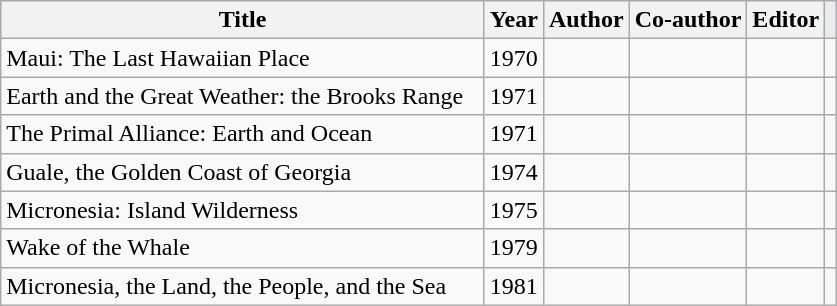<table class="wikitable sortable">
<tr>
<th scope="col" width=315>Title</th>
<th scope="col">Year</th>
<th scope="col">Author</th>
<th scope="col">Co-author</th>
<th scope="col">Editor</th>
<th scope="col" class="unsortable" style="background-color:#eaecf0"></th>
</tr>
<tr>
<td scope="row">Maui: The Last Hawaiian Place</td>
<td>1970</td>
<td></td>
<td></td>
<td></td>
<td></td>
</tr>
<tr>
<td scope="row">Earth and the Great Weather: the Brooks Range</td>
<td>1971</td>
<td></td>
<td></td>
<td></td>
<td></td>
</tr>
<tr>
<td scope="row">The Primal Alliance: Earth and Ocean</td>
<td>1971</td>
<td></td>
<td></td>
<td></td>
<td></td>
</tr>
<tr>
<td scope="row">Guale, the Golden Coast of Georgia</td>
<td>1974</td>
<td></td>
<td></td>
<td></td>
<td></td>
</tr>
<tr>
<td scope="row">Micronesia: Island Wilderness</td>
<td>1975</td>
<td></td>
<td></td>
<td></td>
<td></td>
</tr>
<tr>
<td scope="row">Wake of the Whale</td>
<td>1979</td>
<td></td>
<td></td>
<td></td>
<td></td>
</tr>
<tr>
<td scope="row">Micronesia, the Land, the People, and the Sea</td>
<td>1981</td>
<td></td>
<td></td>
<td></td>
<td></td>
</tr>
</table>
